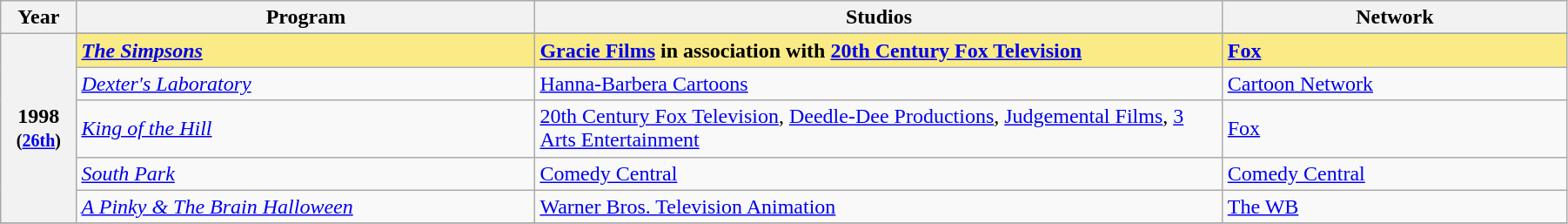<table class="wikitable" style="width:95%;">
<tr>
<th style="width:3%;">Year</th>
<th style="width:20%;">Program</th>
<th style="width:30%;">Studios</th>
<th style="width:15%;">Network</th>
</tr>
<tr>
<th rowspan="6" style="text-align:center;">1998 <br><small>(<a href='#'>26th</a>)</small><br></th>
</tr>
<tr style="background:#FAEB86">
<td><strong><em><a href='#'>The Simpsons</a></em></strong></td>
<td><strong><a href='#'>Gracie Films</a> in association with <a href='#'>20th Century Fox Television</a></strong></td>
<td><strong><a href='#'>Fox</a></strong></td>
</tr>
<tr>
<td><em><a href='#'>Dexter's Laboratory</a></em></td>
<td><a href='#'>Hanna-Barbera Cartoons</a></td>
<td><a href='#'>Cartoon Network</a></td>
</tr>
<tr>
<td><em><a href='#'>King of the Hill</a></em></td>
<td><a href='#'>20th Century Fox Television</a>, <a href='#'>Deedle-Dee Productions</a>, <a href='#'>Judgemental Films</a>, <a href='#'>3 Arts Entertainment</a></td>
<td><a href='#'>Fox</a></td>
</tr>
<tr>
<td><em><a href='#'>South Park</a></em></td>
<td><a href='#'>Comedy Central</a></td>
<td><a href='#'>Comedy Central</a></td>
</tr>
<tr>
<td><em><a href='#'>A Pinky & The Brain Halloween</a></em></td>
<td><a href='#'>Warner Bros. Television Animation</a></td>
<td><a href='#'>The WB</a></td>
</tr>
<tr>
</tr>
</table>
